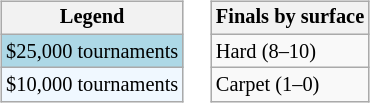<table>
<tr valign=top>
<td><br><table class=wikitable style="font-size:85%">
<tr>
<th>Legend</th>
</tr>
<tr style="background:lightblue;">
<td>$25,000 tournaments</td>
</tr>
<tr style="background:#f0f8ff;">
<td>$10,000 tournaments</td>
</tr>
</table>
</td>
<td><br><table class=wikitable style="font-size:85%">
<tr>
<th>Finals by surface</th>
</tr>
<tr>
<td>Hard (8–10)</td>
</tr>
<tr>
<td>Carpet (1–0)</td>
</tr>
</table>
</td>
</tr>
</table>
